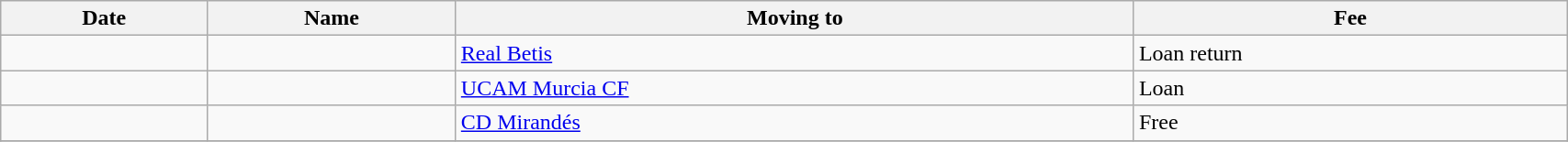<table class="wikitable sortable" width=90%>
<tr>
<th>Date</th>
<th>Name</th>
<th>Moving to</th>
<th>Fee</th>
</tr>
<tr>
<td></td>
<td> </td>
<td> <a href='#'>Real Betis</a></td>
<td>Loan return</td>
</tr>
<tr>
<td></td>
<td> </td>
<td> <a href='#'>UCAM Murcia CF</a></td>
<td>Loan</td>
</tr>
<tr>
<td></td>
<td> </td>
<td> <a href='#'>CD Mirandés</a></td>
<td>Free</td>
</tr>
<tr>
</tr>
</table>
